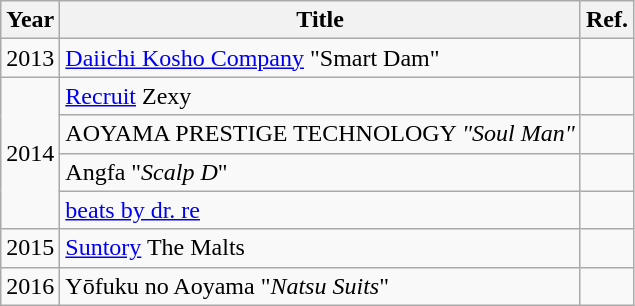<table class="wikitable">
<tr>
<th>Year</th>
<th>Title</th>
<th>Ref.</th>
</tr>
<tr>
<td>2013</td>
<td><a href='#'>Daiichi Kosho Company</a> "Smart Dam"</td>
<td></td>
</tr>
<tr>
<td rowspan="4">2014</td>
<td><a href='#'>Recruit</a> Zexy</td>
<td></td>
</tr>
<tr>
<td>AOYAMA PRESTIGE TECHNOLOGY <em>"Soul Man"</em></td>
<td></td>
</tr>
<tr>
<td>Angfa "<em>Scalp D</em>"</td>
<td></td>
</tr>
<tr>
<td><a href='#'>beats by dr. re</a></td>
<td></td>
</tr>
<tr>
<td>2015</td>
<td><a href='#'>Suntory</a> The Malts</td>
<td></td>
</tr>
<tr>
<td>2016</td>
<td>Yōfuku no Aoyama "<em>Natsu Suits</em>"</td>
<td></td>
</tr>
</table>
